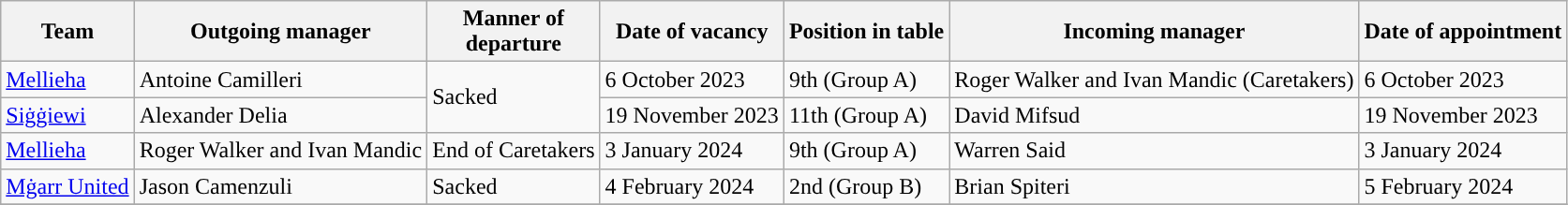<table class="wikitable sortable">
<tr>
<th>Team</th>
<th>Outgoing manager</th>
<th>Manner of<br>departure</th>
<th>Date of vacancy</th>
<th>Position in table</th>
<th>Incoming manager</th>
<th>Date of appointment</th>
</tr>
<tr>
<td><a href='#'>Mellieha</a></td>
<td> Antoine Camilleri</td>
<td rowspan="2">Sacked</td>
<td>6 October 2023</td>
<td>9th (Group A)</td>
<td> Roger Walker and  Ivan Mandic (Caretakers)</td>
<td>6 October 2023</td>
</tr>
<tr>
<td><a href='#'>Siġġiewi</a></td>
<td> Alexander Delia</td>
<td>19 November 2023</td>
<td>11th (Group A)</td>
<td> David Mifsud</td>
<td>19 November 2023</td>
</tr>
<tr>
<td><a href='#'>Mellieha</a></td>
<td> Roger Walker and  Ivan Mandic</td>
<td>End of Caretakers</td>
<td>3 January 2024</td>
<td>9th (Group A)</td>
<td> Warren Said</td>
<td>3 January 2024</td>
</tr>
<tr>
<td><a href='#'>Mġarr United</a></td>
<td> Jason Camenzuli</td>
<td>Sacked</td>
<td>4 February 2024</td>
<td>2nd (Group B)</td>
<td> Brian Spiteri</td>
<td>5 February 2024</td>
</tr>
<tr>
</tr>
</table>
